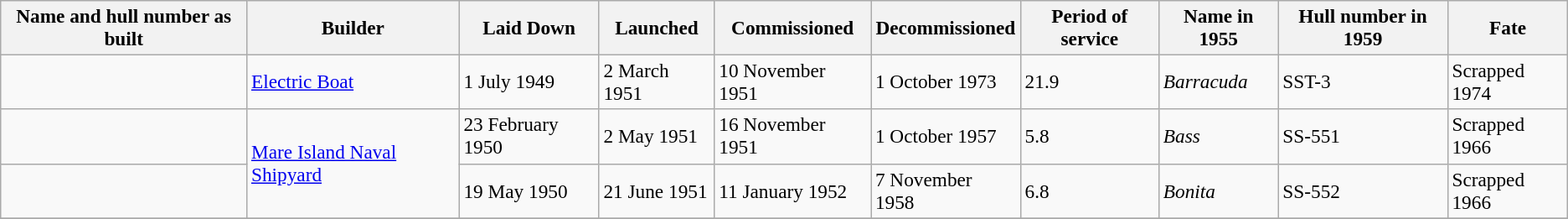<table class="wikitable" style="font-size:97%;">
<tr>
<th>Name and hull number as built</th>
<th>Builder</th>
<th>Laid Down</th>
<th>Launched</th>
<th>Commissioned</th>
<th>Decommissioned</th>
<th>Period of service</th>
<th>Name in 1955</th>
<th>Hull number in 1959</th>
<th>Fate</th>
</tr>
<tr>
<td></td>
<td><a href='#'>Electric Boat</a></td>
<td>1 July 1949</td>
<td>2 March 1951</td>
<td>10 November 1951</td>
<td>1 October 1973</td>
<td>21.9</td>
<td><em>Barracuda</em></td>
<td>SST-3</td>
<td>Scrapped 1974</td>
</tr>
<tr>
<td></td>
<td rowspan=2><a href='#'>Mare Island Naval Shipyard</a></td>
<td>23 February 1950</td>
<td>2 May 1951</td>
<td>16 November 1951</td>
<td>1 October 1957</td>
<td>5.8</td>
<td><em>Bass</em></td>
<td>SS-551</td>
<td>Scrapped 1966</td>
</tr>
<tr>
<td></td>
<td>19 May 1950</td>
<td>21 June 1951</td>
<td>11 January 1952</td>
<td>7 November 1958</td>
<td>6.8</td>
<td><em>Bonita</em></td>
<td>SS-552</td>
<td>Scrapped 1966</td>
</tr>
<tr>
</tr>
</table>
